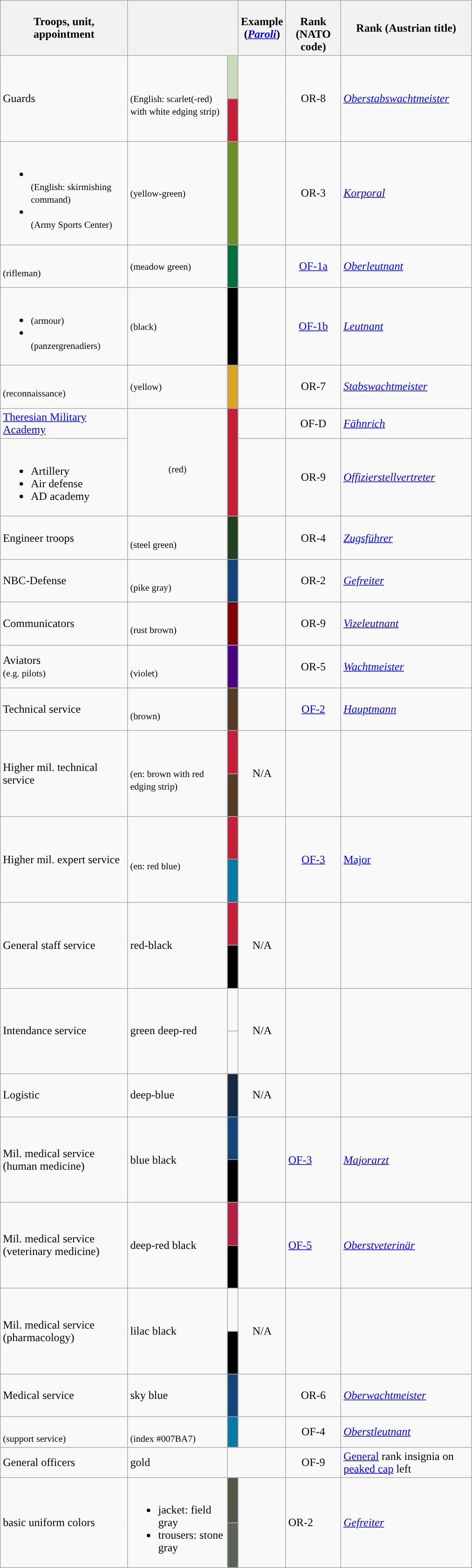<table class="wikitable" style = "width:675px;">
<tr>
<th>Troops, unit, appointment</th>
<th colspan="2"></th>
<th>Example<br>(<a href='#'><em>Paroli</em></a>)</th>
<th><br>Rank (NATO code)</th>
<th>Rank (Austrian title)</th>
</tr>
<tr 1 Garde: scharlachrot mit weißem Vorstoß>
<td rowspan="2">Guards</td>
<td rowspan="2"><br><small>(English: scarlet(-red) with white edging strip)</small></td>
<td style="background:#CADABA">     </td>
<td align="center" rowspan="2"></td>
<td align="center" rowspan="2">OR-8</td>
<td rowspan="2"><em><a href='#'>Oberstabswachtmeister</a></em></td>
</tr>
<tr 2>
<td align="center" style="background:#C41E3A">     </td>
</tr>
<tr 2 Heeressportzentrum: gelbgrün, lichtgrün oder schlammgrün>
<td rowspan="1"><br><ul><li><br><small>(English: skirmishing command)</small></li><li><br><small>(Army Sports Center)</small></li></ul></td>
<td> <small>(yellow-green)</small></td>
<td style="background:#6B8E23">     </td>
<td align="center"></td>
<td align="center">OR-3</td>
<td><em><a href='#'>Korporal</a></em></td>
</tr>
<tr 3 Jäger: grasgrün>
<td><br><small>(rifleman)</small></td>
<td> <small>(meadow green)</small></td>
<td style="background:#00703E">     </td>
<td align="center"></td>
<td align="center"><a href='#'>OF-1a</a></td>
<td><em><a href='#'>Oberleutnant</a></em></td>
</tr>
<tr 4 Panzer/-grenadier: schwarz>
<td><br><ul><li> <small>(armour)</small></li><li><br><small>(panzergrenadiers)</small></li></ul></td>
<td> <small>(black)</small></td>
<td style="background:black">     </td>
<td align="center"></td>
<td align="center"><a href='#'>OF-1b</a></td>
<td><em><a href='#'>Leutnant</a></em></td>
</tr>
<tr 5 Aufklärer: gelb>
<td><br><small>(reconnaissance)</small></td>
<td> <small>(yellow)</small></td>
<td style="background:#DAA520">     </td>
<td align="center"></td>
<td align="center">OR-7</td>
<td><em><a href='#'>Stabswachtmeister</a></em></td>
</tr>
<tr 6 Theresianische Militärakademie>
<td><a href='#'>Theresian Military Academy</a></td>
<td rowspan="2" align="center"><br><small>(red)</small></td>
<td rowspan="2" align="center" style="background:#C41E3A">     </td>
<td align="center"></td>
<td align="center">OF-D</td>
<td><em><a href='#'>Fähnrich</a></em></td>
</tr>
<tr 6 Artillerie, Fliegerabwehr, LVAk: rot>
<td><br><ul><li>Artillery</li><li>Air defense</li><li>AD academy</li></ul></td>
<td align="center"></td>
<td align="center">OR-9</td>
<td><em><a href='#'>Offizierstellvertreter</a></em></td>
</tr>
<tr 7 Pioniere: stahlgrün>
<td>Engineer troops</td>
<td><br><small>(steel green)</small></td>
<td style="background:#21421E">     </td>
<td align="center"></td>
<td align="center">OR-4</td>
<td><em><a href='#'>Zugsführer</a></em></td>
</tr>
<tr 8 ABC-Abwehrtruppe: hechtgrau>
<td>NBC-Defense</td>
<td><br><small>(pike gray)</small></td>
<td style="background:#13447C">     </td>
<td align="center"></td>
<td align="center">OR-2</td>
<td><em><a href='#'>Gefreiter</a></em></td>
</tr>
<tr 9 Fernmelder: rostbraun>
<td>Communicators</td>
<td><br><small>(rust brown)</small></td>
<td style="background:#800000">     </td>
<td align="center"></td>
<td align="center">OR-9</td>
<td><em><a href='#'>Vizeleutnant</a></em></td>
</tr>
<tr 10 Flieger: violett>
<td>Aviators<br><small>(e.g. pilots)</small></td>
<td><br><small>(violet)</small></td>
<td style="background:#4B0082">     </td>
<td align="center"></td>
<td align="center">OR-5</td>
<td><em><a href='#'>Wachtmeister</a></em></td>
</tr>
<tr 9 Technischer Dienst: braun>
<td>Technical service</td>
<td><br><small>(brown)</small></td>
<td style="background:#553A26">     </td>
<td align="center"></td>
<td align="center"><a href='#'>OF-2</a></td>
<td><em><a href='#'>Hauptmann</a></em></td>
</tr>
<tr 11 Höherer militärischer technischer Dienst: braun-rot>
<td rowspan="2">Higher mil. technical service</td>
<td rowspan="2"><br><small>(en: brown with red edging strip)</small></td>
<td style="background:#C41E3A">     </td>
<td align="center" rowspan="2" style="vertical-align: middle">N/A</td>
<td rowspan="2"></td>
</tr>
<tr 2>
<td align="center" style="background:#553A26">     </td>
</tr>
<tr 12 Höherer militärischer fachlicher Dienst: rot-blau>
<td rowspan="2">Higher mil. expert service</td>
<td rowspan="2"><br><small>(en: red blue)</small></td>
<td style="background:#C41E3A">     </td>
<td align="center" rowspan="2"></td>
<td align="center" rowspan="2"><a href='#'>OF-3</a></td>
<td rowspan="2"><a href='#'>Major</a></td>
</tr>
<tr 2>
<td align="center" style="background:#007BA7">     </td>
</tr>
<tr 13 Generalstabsdienst: rot-schwarz>
<td rowspan="2">General staff service</td>
<td rowspan="2">red-black</td>
<td style="background:#C41E3A">     </td>
<td align="center" rowspan="2" style="vertical-align: middle">N/A</td>
<td rowspan="2"></td>
<td rowspan="2"></td>
</tr>
<tr 2>
<td align="center" style="background:black">     </td>
</tr>
<tr 14 Intendanzdienst: grün-dunkelrot>
<td rowspan="2">Intendance service</td>
<td rowspan="2">green deep-red</td>
<td style="background:# ">     </td>
<td align="center" rowspan="2" style="vertical-align: middle">N/A</td>
<td rowspan="2"></td>
<td rowspan="2"></td>
</tr>
<tr 2>
<td align="center" style="background:# ">     </td>
</tr>
<tr 15 Versorgung: dunkelblau>
<td>Logistic</td>
<td>deep-blue</td>
<td style="background:#142944">     </td>
<td align="center" style="vertical-align: middle">N/A</td>
<td></td>
<td></td>
</tr>
<tr 16 Militärmedizinischer Dienst (Arzt): blau-schwarz>
<td rowspan="2">Mil. medical service (human medicine)</td>
<td rowspan="2">blue black</td>
<td align="center" style="background:#13447C">     </td>
<td align="center" rowspan="2"></td>
<td rowspan="2"><a href='#'>OF-3</a></td>
<td rowspan="2"><em><a href='#'>Majorarzt</a></em></td>
</tr>
<tr 2>
<td align="center" style="background:black">     </td>
</tr>
<tr 17 Militärmedizinischer Dienst (Tierarzt): dunkelrot-schwarz>
<td rowspan="2">Mil. medical service (veterinary medicine)</td>
<td rowspan="2">deep-red black</td>
<td style="background:#B42041">     </td>
<td align="center" rowspan="2"></td>
<td rowspan="2"><a href='#'>OF-5</a></td>
<td rowspan="2"><em><a href='#'>Oberstveterinär</a></em></td>
</tr>
<tr 2>
<td align="center" style="background:black">     </td>
</tr>
<tr 18 Militärmedizinischer Dienst (Apotheker): lila-schwarz>
<td rowspan="2">Mil. medical service (pharmacology)</td>
<td rowspan="2">lilac black</td>
<td style="background:# ">     </td>
<td align="center" rowspan="2" style="vertical-align: middle">N/A</td>
<td rowspan="2"></td>
<td rowspan="2"></td>
</tr>
<tr 2>
<td align="center" style="background:black">     </td>
</tr>
<tr 19 Sanität: himmelblau>
<td>Medical service</td>
<td>sky blue</td>
<td style="background:#13447C">     </td>
<td align="center"></td>
<td align="center">OR-6</td>
<td><em><a href='#'>Oberwachtmeister</a></em></td>
</tr>
<tr 20 Wirtschaft: hellblau>
<td><br><small>(support service)</small></td>
<td><br><small>(index #007BA7)</small></td>
<td style="background:#007BA7"> </td>
<td align="center"></td>
<td align="center">OF-4</td>
<td><em><a href='#'>Oberstleutnant</a></em></td>
</tr>
<tr 21 Generäle: gold>
<td>General officers</td>
<td>gold</td>
<td align="center" colspan="2"></td>
<td align="center">OF-9</td>
<td><a href='#'>General</a> rank insignia on <a href='#'>peaked cap</a> left</td>
</tr>
<tr 22 Grundfarben Uniform: Feldgrau Uniformrock, Steingrau Uniformhose>
<td rowspan="2">basic uniform colors</td>
<td rowspan="2"><br><ul><li>jacket: field gray</li><li>trousers: stone gray</li></ul></td>
<td style="background:#555548">     </td>
<td align="center" rowspan="2"></td>
<td rowspan="2">OR-2</td>
<td rowspan="2"><em><a href='#'>Gefreiter</a></em></td>
</tr>
<tr 2>
<td style="background:#5B6259">     </td>
</tr>
</table>
